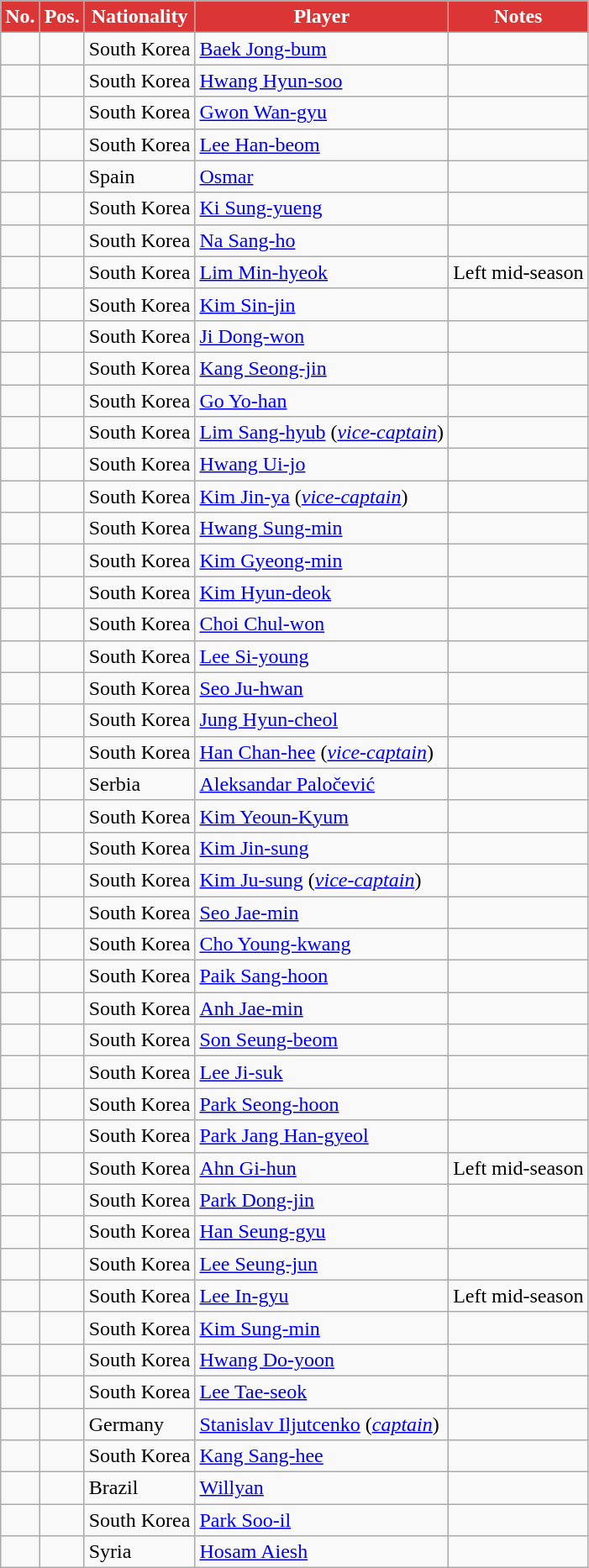<table class="wikitable sortable" style="text-align: left">
<tr>
<th style="color:#FFFFFF; background:#DC3535;">No.</th>
<th style="color:#FFFFFF; background:#DC3535;">Pos.</th>
<th style="color:#FFFFFF; background:#DC3535;">Nationality</th>
<th style="color:#FFFFFF; background:#DC3535;">Player</th>
<th style="color:#FFFFFF; background:#DC3535;">Notes</th>
</tr>
<tr>
<td></td>
<td></td>
<td> South Korea</td>
<td><a href='#'>Baek Jong-bum</a></td>
<td></td>
</tr>
<tr>
<td></td>
<td></td>
<td> South Korea</td>
<td><a href='#'>Hwang Hyun-soo</a></td>
<td></td>
</tr>
<tr>
<td></td>
<td></td>
<td> South Korea</td>
<td><a href='#'>Gwon Wan-gyu</a></td>
<td></td>
</tr>
<tr>
<td></td>
<td></td>
<td> South Korea</td>
<td><a href='#'>Lee Han-beom</a></td>
<td></td>
</tr>
<tr>
<td></td>
<td></td>
<td> Spain</td>
<td><a href='#'>Osmar</a></td>
<td></td>
</tr>
<tr>
<td></td>
<td></td>
<td> South Korea</td>
<td><a href='#'>Ki Sung-yueng</a></td>
<td></td>
</tr>
<tr>
<td></td>
<td></td>
<td> South Korea</td>
<td><a href='#'>Na Sang-ho</a></td>
<td></td>
</tr>
<tr>
<td></td>
<td></td>
<td> South Korea</td>
<td><a href='#'>Lim Min-hyeok</a></td>
<td>Left mid-season</td>
</tr>
<tr>
<td></td>
<td></td>
<td> South Korea</td>
<td><a href='#'>Kim Sin-jin</a></td>
<td></td>
</tr>
<tr>
<td></td>
<td></td>
<td> South Korea</td>
<td><a href='#'>Ji Dong-won</a></td>
<td></td>
</tr>
<tr>
<td></td>
<td></td>
<td> South Korea</td>
<td><a href='#'>Kang Seong-jin</a></td>
<td></td>
</tr>
<tr>
<td></td>
<td></td>
<td> South Korea</td>
<td><a href='#'>Go Yo-han</a></td>
<td></td>
</tr>
<tr>
<td></td>
<td></td>
<td> South Korea</td>
<td><a href='#'>Lim Sang-hyub</a> (<a href='#'><em>vice-captain</em></a>)</td>
<td></td>
</tr>
<tr>
<td></td>
<td></td>
<td> South Korea</td>
<td><a href='#'>Hwang Ui-jo</a></td>
<td></td>
</tr>
<tr>
<td></td>
<td></td>
<td> South Korea</td>
<td><a href='#'>Kim Jin-ya</a> (<a href='#'><em>vice-captain</em></a>)</td>
<td></td>
</tr>
<tr>
<td></td>
<td></td>
<td> South Korea</td>
<td><a href='#'>Hwang Sung-min</a></td>
<td></td>
</tr>
<tr>
<td></td>
<td></td>
<td> South Korea</td>
<td><a href='#'>Kim Gyeong-min</a></td>
<td></td>
</tr>
<tr>
<td></td>
<td></td>
<td> South Korea</td>
<td><a href='#'>Kim Hyun-deok</a></td>
<td></td>
</tr>
<tr>
<td></td>
<td></td>
<td> South Korea</td>
<td><a href='#'>Choi Chul-won</a></td>
<td></td>
</tr>
<tr>
<td></td>
<td></td>
<td> South Korea</td>
<td><a href='#'>Lee Si-young</a></td>
<td></td>
</tr>
<tr>
<td></td>
<td></td>
<td> South Korea</td>
<td><a href='#'>Seo Ju-hwan</a></td>
<td></td>
</tr>
<tr>
<td></td>
<td></td>
<td> South Korea</td>
<td><a href='#'>Jung Hyun-cheol</a></td>
<td></td>
</tr>
<tr>
<td></td>
<td></td>
<td> South Korea</td>
<td><a href='#'>Han Chan-hee</a> (<a href='#'><em>vice-captain</em></a>)</td>
<td></td>
</tr>
<tr>
<td></td>
<td></td>
<td> Serbia</td>
<td><a href='#'>Aleksandar Paločević</a></td>
<td></td>
</tr>
<tr>
<td></td>
<td></td>
<td> South Korea</td>
<td><a href='#'>Kim Yeoun-Kyum</a></td>
<td></td>
</tr>
<tr>
<td></td>
<td></td>
<td> South Korea</td>
<td><a href='#'>Kim Jin-sung</a></td>
<td></td>
</tr>
<tr>
<td></td>
<td></td>
<td> South Korea</td>
<td><a href='#'>Kim Ju-sung</a> (<a href='#'><em>vice-captain</em></a>)</td>
<td></td>
</tr>
<tr>
<td></td>
<td></td>
<td> South Korea</td>
<td><a href='#'>Seo Jae-min</a></td>
<td></td>
</tr>
<tr>
<td></td>
<td></td>
<td> South Korea</td>
<td><a href='#'>Cho Young-kwang</a></td>
<td></td>
</tr>
<tr>
<td></td>
<td></td>
<td> South Korea</td>
<td><a href='#'>Paik Sang-hoon</a></td>
<td></td>
</tr>
<tr>
<td></td>
<td></td>
<td> South Korea</td>
<td><a href='#'>Anh Jae-min</a></td>
<td></td>
</tr>
<tr>
<td></td>
<td></td>
<td> South Korea</td>
<td><a href='#'>Son Seung-beom</a></td>
<td></td>
</tr>
<tr>
<td></td>
<td></td>
<td> South Korea</td>
<td><a href='#'>Lee Ji-suk</a></td>
<td></td>
</tr>
<tr>
<td></td>
<td></td>
<td> South Korea</td>
<td><a href='#'>Park Seong-hoon</a></td>
<td></td>
</tr>
<tr>
<td></td>
<td></td>
<td> South Korea</td>
<td><a href='#'>Park Jang Han-gyeol</a></td>
<td></td>
</tr>
<tr>
<td></td>
<td></td>
<td> South Korea</td>
<td><a href='#'>Ahn Gi-hun</a></td>
<td>Left mid-season</td>
</tr>
<tr>
<td></td>
<td></td>
<td> South Korea</td>
<td><a href='#'>Park Dong-jin</a></td>
<td></td>
</tr>
<tr>
<td></td>
<td></td>
<td> South Korea</td>
<td><a href='#'>Han Seung-gyu</a></td>
<td></td>
</tr>
<tr>
<td></td>
<td></td>
<td> South Korea</td>
<td><a href='#'>Lee Seung-jun</a></td>
<td></td>
</tr>
<tr>
<td></td>
<td></td>
<td> South Korea</td>
<td><a href='#'>Lee In-gyu</a></td>
<td>Left mid-season</td>
</tr>
<tr>
<td></td>
<td></td>
<td> South Korea</td>
<td><a href='#'>Kim Sung-min</a></td>
<td></td>
</tr>
<tr>
<td></td>
<td></td>
<td> South Korea</td>
<td><a href='#'>Hwang Do-yoon</a></td>
<td></td>
</tr>
<tr>
<td></td>
<td></td>
<td> South Korea</td>
<td><a href='#'>Lee Tae-seok</a></td>
<td></td>
</tr>
<tr>
<td></td>
<td></td>
<td> Germany</td>
<td><a href='#'>Stanislav Iljutcenko</a> (<a href='#'><em>captain</em></a>)</td>
<td></td>
</tr>
<tr>
<td></td>
<td></td>
<td> South Korea</td>
<td><a href='#'>Kang Sang-hee</a></td>
<td></td>
</tr>
<tr>
<td></td>
<td></td>
<td> Brazil</td>
<td><a href='#'>Willyan</a></td>
<td></td>
</tr>
<tr>
<td></td>
<td></td>
<td> South Korea</td>
<td><a href='#'>Park Soo-il</a></td>
<td></td>
</tr>
<tr>
<td></td>
<td></td>
<td> Syria</td>
<td><a href='#'>Hosam Aiesh</a></td>
</tr>
</table>
